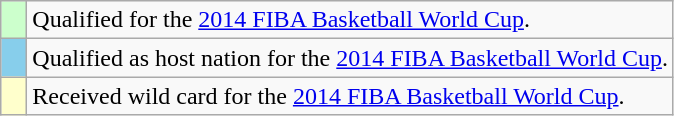<table class="wikitable">
<tr>
<td style="width:10px; background:#cfc;"></td>
<td>Qualified for the <a href='#'>2014 FIBA Basketball World Cup</a>.</td>
</tr>
<tr>
<td style="width:10px; background:skyblue;"></td>
<td>Qualified as host nation for the <a href='#'>2014 FIBA Basketball World Cup</a>.</td>
</tr>
<tr>
<td style="width:10px; background:#ffc;"></td>
<td>Received wild card for the <a href='#'>2014 FIBA Basketball World Cup</a>.</td>
</tr>
</table>
